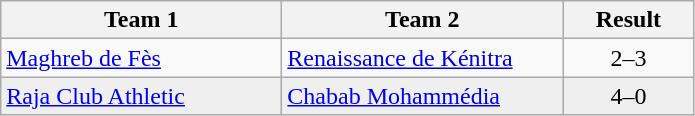<table class="wikitable">
<tr>
<th width="180">Team 1</th>
<th width="180">Team 2</th>
<th width="80">Result</th>
</tr>
<tr>
<td><a href='#'>Maghreb de Fès</a></td>
<td><a href='#'>Renaissance de Kénitra</a></td>
<td align="center">2–3</td>
</tr>
<tr style="background:#EFEFEF">
<td><a href='#'>Raja Club Athletic</a></td>
<td><a href='#'>Chabab Mohammédia</a></td>
<td align="center">4–0</td>
</tr>
</table>
